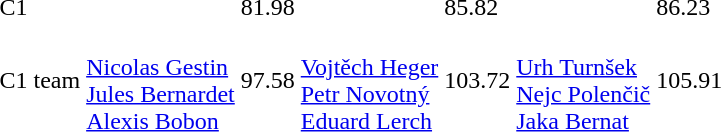<table>
<tr>
<td>C1</td>
<td></td>
<td>81.98</td>
<td></td>
<td>85.82</td>
<td></td>
<td>86.23</td>
</tr>
<tr>
<td>C1 team</td>
<td><br><a href='#'>Nicolas Gestin</a><br><a href='#'>Jules Bernardet</a><br><a href='#'>Alexis Bobon</a></td>
<td>97.58</td>
<td><br><a href='#'>Vojtěch Heger</a><br><a href='#'>Petr Novotný</a><br><a href='#'>Eduard Lerch</a></td>
<td>103.72</td>
<td><br><a href='#'>Urh Turnšek</a><br><a href='#'>Nejc Polenčič</a><br><a href='#'>Jaka Bernat</a></td>
<td>105.91</td>
</tr>
</table>
